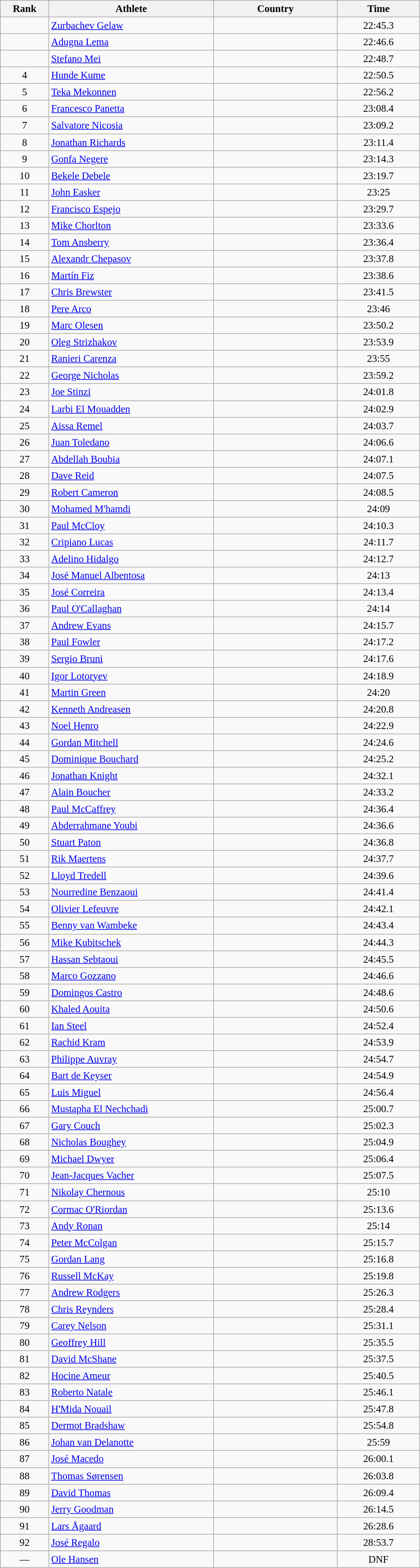<table class="wikitable sortable" style=" text-align:center; font-size:95%;" width="50%">
<tr>
<th width=5%>Rank</th>
<th width=20%>Athlete</th>
<th width=15%>Country</th>
<th width=10%>Time</th>
</tr>
<tr>
<td align=center></td>
<td align=left><a href='#'>Zurbachev Gelaw</a></td>
<td align=left></td>
<td>22:45.3</td>
</tr>
<tr>
<td align=center></td>
<td align=left><a href='#'>Adugna Lema</a></td>
<td align=left></td>
<td>22:46.6</td>
</tr>
<tr>
<td align=center></td>
<td align=left><a href='#'>Stefano Mei</a></td>
<td align=left></td>
<td>22:48.7</td>
</tr>
<tr>
<td align=center>4</td>
<td align=left><a href='#'>Hunde Kume</a></td>
<td align=left></td>
<td>22:50.5</td>
</tr>
<tr>
<td align=center>5</td>
<td align=left><a href='#'>Teka Mekonnen</a></td>
<td align=left></td>
<td>22:56.2</td>
</tr>
<tr>
<td align=center>6</td>
<td align=left><a href='#'>Francesco Panetta</a></td>
<td align=left></td>
<td>23:08.4</td>
</tr>
<tr>
<td align=center>7</td>
<td align=left><a href='#'>Salvatore Nicosia</a></td>
<td align=left></td>
<td>23:09.2</td>
</tr>
<tr>
<td align=center>8</td>
<td align=left><a href='#'>Jonathan Richards</a></td>
<td align=left></td>
<td>23:11.4</td>
</tr>
<tr>
<td align=center>9</td>
<td align=left><a href='#'>Gonfa Negere</a></td>
<td align=left></td>
<td>23:14.3</td>
</tr>
<tr>
<td align=center>10</td>
<td align=left><a href='#'>Bekele Debele</a></td>
<td align=left></td>
<td>23:19.7</td>
</tr>
<tr>
<td align=center>11</td>
<td align=left><a href='#'>John Easker</a></td>
<td align=left></td>
<td>23:25</td>
</tr>
<tr>
<td align=center>12</td>
<td align=left><a href='#'>Francisco Espejo</a></td>
<td align=left></td>
<td>23:29.7</td>
</tr>
<tr>
<td align=center>13</td>
<td align=left><a href='#'>Mike Chorlton</a></td>
<td align=left></td>
<td>23:33.6</td>
</tr>
<tr>
<td align=center>14</td>
<td align=left><a href='#'>Tom Ansberry</a></td>
<td align=left></td>
<td>23:36.4</td>
</tr>
<tr>
<td align=center>15</td>
<td align=left><a href='#'>Alexandr Chepasov</a></td>
<td align=left></td>
<td>23:37.8</td>
</tr>
<tr>
<td align=center>16</td>
<td align=left><a href='#'>Martín Fiz</a></td>
<td align=left></td>
<td>23:38.6</td>
</tr>
<tr>
<td align=center>17</td>
<td align=left><a href='#'>Chris Brewster</a></td>
<td align=left></td>
<td>23:41.5</td>
</tr>
<tr>
<td align=center>18</td>
<td align=left><a href='#'>Pere Arco</a></td>
<td align=left></td>
<td>23:46</td>
</tr>
<tr>
<td align=center>19</td>
<td align=left><a href='#'>Marc Olesen</a></td>
<td align=left></td>
<td>23:50.2</td>
</tr>
<tr>
<td align=center>20</td>
<td align=left><a href='#'>Oleg Strizhakov</a></td>
<td align=left></td>
<td>23:53.9</td>
</tr>
<tr>
<td align=center>21</td>
<td align=left><a href='#'>Ranieri Carenza</a></td>
<td align=left></td>
<td>23:55</td>
</tr>
<tr>
<td align=center>22</td>
<td align=left><a href='#'>George Nicholas</a></td>
<td align=left></td>
<td>23:59.2</td>
</tr>
<tr>
<td align=center>23</td>
<td align=left><a href='#'>Joe Stinzi</a></td>
<td align=left></td>
<td>24:01.8</td>
</tr>
<tr>
<td align=center>24</td>
<td align=left><a href='#'>Larbi El Mouadden</a></td>
<td align=left></td>
<td>24:02.9</td>
</tr>
<tr>
<td align=center>25</td>
<td align=left><a href='#'>Aissa Remel</a></td>
<td align=left></td>
<td>24:03.7</td>
</tr>
<tr>
<td align=center>26</td>
<td align=left><a href='#'>Juan Toledano</a></td>
<td align=left></td>
<td>24:06.6</td>
</tr>
<tr>
<td align=center>27</td>
<td align=left><a href='#'>Abdellah Boubia</a></td>
<td align=left></td>
<td>24:07.1</td>
</tr>
<tr>
<td align=center>28</td>
<td align=left><a href='#'>Dave Reid</a></td>
<td align=left></td>
<td>24:07.5</td>
</tr>
<tr>
<td align=center>29</td>
<td align=left><a href='#'>Robert Cameron</a></td>
<td align=left></td>
<td>24:08.5</td>
</tr>
<tr>
<td align=center>30</td>
<td align=left><a href='#'>Mohamed M'hamdi</a></td>
<td align=left></td>
<td>24:09</td>
</tr>
<tr>
<td align=center>31</td>
<td align=left><a href='#'>Paul McCloy</a></td>
<td align=left></td>
<td>24:10.3</td>
</tr>
<tr>
<td align=center>32</td>
<td align=left><a href='#'>Cripiano Lucas</a></td>
<td align=left></td>
<td>24:11.7</td>
</tr>
<tr>
<td align=center>33</td>
<td align=left><a href='#'>Adelino Hidalgo</a></td>
<td align=left></td>
<td>24:12.7</td>
</tr>
<tr>
<td align=center>34</td>
<td align=left><a href='#'>José Manuel Albentosa</a></td>
<td align=left></td>
<td>24:13</td>
</tr>
<tr>
<td align=center>35</td>
<td align=left><a href='#'>José Correira</a></td>
<td align=left></td>
<td>24:13.4</td>
</tr>
<tr>
<td align=center>36</td>
<td align=left><a href='#'>Paul O'Callaghan</a></td>
<td align=left></td>
<td>24:14</td>
</tr>
<tr>
<td align=center>37</td>
<td align=left><a href='#'>Andrew Evans</a></td>
<td align=left></td>
<td>24:15.7</td>
</tr>
<tr>
<td align=center>38</td>
<td align=left><a href='#'>Paul Fowler</a></td>
<td align=left></td>
<td>24:17.2</td>
</tr>
<tr>
<td align=center>39</td>
<td align=left><a href='#'>Sergio Bruni</a></td>
<td align=left></td>
<td>24:17.6</td>
</tr>
<tr>
<td align=center>40</td>
<td align=left><a href='#'>Igor Lotoryev</a></td>
<td align=left></td>
<td>24:18.9</td>
</tr>
<tr>
<td align=center>41</td>
<td align=left><a href='#'>Martin Green</a></td>
<td align=left></td>
<td>24:20</td>
</tr>
<tr>
<td align=center>42</td>
<td align=left><a href='#'>Kenneth Andreasen</a></td>
<td align=left></td>
<td>24:20.8</td>
</tr>
<tr>
<td align=center>43</td>
<td align=left><a href='#'>Noel Henro</a></td>
<td align=left></td>
<td>24:22.9</td>
</tr>
<tr>
<td align=center>44</td>
<td align=left><a href='#'>Gordan Mitchell</a></td>
<td align=left></td>
<td>24:24.6</td>
</tr>
<tr>
<td align=center>45</td>
<td align=left><a href='#'>Dominique Bouchard</a></td>
<td align=left></td>
<td>24:25.2</td>
</tr>
<tr>
<td align=center>46</td>
<td align=left><a href='#'>Jonathan Knight</a></td>
<td align=left></td>
<td>24:32.1</td>
</tr>
<tr>
<td align=center>47</td>
<td align=left><a href='#'>Alain Boucher</a></td>
<td align=left></td>
<td>24:33.2</td>
</tr>
<tr>
<td align=center>48</td>
<td align=left><a href='#'>Paul McCaffrey</a></td>
<td align=left></td>
<td>24:36.4</td>
</tr>
<tr>
<td align=center>49</td>
<td align=left><a href='#'>Abderrahmane Youbi</a></td>
<td align=left></td>
<td>24:36.6</td>
</tr>
<tr>
<td align=center>50</td>
<td align=left><a href='#'>Stuart Paton</a></td>
<td align=left></td>
<td>24:36.8</td>
</tr>
<tr>
<td align=center>51</td>
<td align=left><a href='#'>Rik Maertens</a></td>
<td align=left></td>
<td>24:37.7</td>
</tr>
<tr>
<td align=center>52</td>
<td align=left><a href='#'>Lloyd Tredell</a></td>
<td align=left></td>
<td>24:39.6</td>
</tr>
<tr>
<td align=center>53</td>
<td align=left><a href='#'>Nourredine Benzaoui</a></td>
<td align=left></td>
<td>24:41.4</td>
</tr>
<tr>
<td align=center>54</td>
<td align=left><a href='#'>Olivier Lefeuvre</a></td>
<td align=left></td>
<td>24:42.1</td>
</tr>
<tr>
<td align=center>55</td>
<td align=left><a href='#'>Benny van Wambeke</a></td>
<td align=left></td>
<td>24:43.4</td>
</tr>
<tr>
<td align=center>56</td>
<td align=left><a href='#'>Mike Kubitschek</a></td>
<td align=left></td>
<td>24:44.3</td>
</tr>
<tr>
<td align=center>57</td>
<td align=left><a href='#'>Hassan Sebtaoui</a></td>
<td align=left></td>
<td>24:45.5</td>
</tr>
<tr>
<td align=center>58</td>
<td align=left><a href='#'>Marco Gozzano</a></td>
<td align=left></td>
<td>24:46.6</td>
</tr>
<tr>
<td align=center>59</td>
<td align=left><a href='#'>Domingos Castro</a></td>
<td align=left></td>
<td>24:48.6</td>
</tr>
<tr>
<td align=center>60</td>
<td align=left><a href='#'>Khaled Aouita</a></td>
<td align=left></td>
<td>24:50.6</td>
</tr>
<tr>
<td align=center>61</td>
<td align=left><a href='#'>Ian Steel</a></td>
<td align=left></td>
<td>24:52.4</td>
</tr>
<tr>
<td align=center>62</td>
<td align=left><a href='#'>Rachid Kram</a></td>
<td align=left></td>
<td>24:53.9</td>
</tr>
<tr>
<td align=center>63</td>
<td align=left><a href='#'>Philippe Auvray</a></td>
<td align=left></td>
<td>24:54.7</td>
</tr>
<tr>
<td align=center>64</td>
<td align=left><a href='#'>Bart de Keyser</a></td>
<td align=left></td>
<td>24:54.9</td>
</tr>
<tr>
<td align=center>65</td>
<td align=left><a href='#'>Luis Miguel</a></td>
<td align=left></td>
<td>24:56.4</td>
</tr>
<tr>
<td align=center>66</td>
<td align=left><a href='#'>Mustapha El Nechchadi</a></td>
<td align=left></td>
<td>25:00.7</td>
</tr>
<tr>
<td align=center>67</td>
<td align=left><a href='#'>Gary Couch</a></td>
<td align=left></td>
<td>25:02.3</td>
</tr>
<tr>
<td align=center>68</td>
<td align=left><a href='#'>Nicholas Boughey</a></td>
<td align=left></td>
<td>25:04.9</td>
</tr>
<tr>
<td align=center>69</td>
<td align=left><a href='#'>Michael Dwyer</a></td>
<td align=left></td>
<td>25:06.4</td>
</tr>
<tr>
<td align=center>70</td>
<td align=left><a href='#'>Jean-Jacques Vacher</a></td>
<td align=left></td>
<td>25:07.5</td>
</tr>
<tr>
<td align=center>71</td>
<td align=left><a href='#'>Nikolay Chernous</a></td>
<td align=left></td>
<td>25:10</td>
</tr>
<tr>
<td align=center>72</td>
<td align=left><a href='#'>Cormac O'Riordan</a></td>
<td align=left></td>
<td>25:13.6</td>
</tr>
<tr>
<td align=center>73</td>
<td align=left><a href='#'>Andy Ronan</a></td>
<td align=left></td>
<td>25:14</td>
</tr>
<tr>
<td align=center>74</td>
<td align=left><a href='#'>Peter McColgan</a></td>
<td align=left></td>
<td>25:15.7</td>
</tr>
<tr>
<td align=center>75</td>
<td align=left><a href='#'>Gordan Lang</a></td>
<td align=left></td>
<td>25:16.8</td>
</tr>
<tr>
<td align=center>76</td>
<td align=left><a href='#'>Russell McKay</a></td>
<td align=left></td>
<td>25:19.8</td>
</tr>
<tr>
<td align=center>77</td>
<td align=left><a href='#'>Andrew Rodgers</a></td>
<td align=left></td>
<td>25:26.3</td>
</tr>
<tr>
<td align=center>78</td>
<td align=left><a href='#'>Chris Reynders</a></td>
<td align=left></td>
<td>25:28.4</td>
</tr>
<tr>
<td align=center>79</td>
<td align=left><a href='#'>Carey Nelson</a></td>
<td align=left></td>
<td>25:31.1</td>
</tr>
<tr>
<td align=center>80</td>
<td align=left><a href='#'>Geoffrey Hill</a></td>
<td align=left></td>
<td>25:35.5</td>
</tr>
<tr>
<td align=center>81</td>
<td align=left><a href='#'>David McShane</a></td>
<td align=left></td>
<td>25:37.5</td>
</tr>
<tr>
<td align=center>82</td>
<td align=left><a href='#'>Hocine Ameur</a></td>
<td align=left></td>
<td>25:40.5</td>
</tr>
<tr>
<td align=center>83</td>
<td align=left><a href='#'>Roberto Natale</a></td>
<td align=left></td>
<td>25:46.1</td>
</tr>
<tr>
<td align=center>84</td>
<td align=left><a href='#'>H'Mida Nouail</a></td>
<td align=left></td>
<td>25:47.8</td>
</tr>
<tr>
<td align=center>85</td>
<td align=left><a href='#'>Dermot Bradshaw</a></td>
<td align=left></td>
<td>25:54.8</td>
</tr>
<tr>
<td align=center>86</td>
<td align=left><a href='#'>Johan van Delanotte</a></td>
<td align=left></td>
<td>25:59</td>
</tr>
<tr>
<td align=center>87</td>
<td align=left><a href='#'>José Macedo</a></td>
<td align=left></td>
<td>26:00.1</td>
</tr>
<tr>
<td align=center>88</td>
<td align=left><a href='#'>Thomas Sørensen</a></td>
<td align=left></td>
<td>26:03.8</td>
</tr>
<tr>
<td align=center>89</td>
<td align=left><a href='#'>David Thomas</a></td>
<td align=left></td>
<td>26:09.4</td>
</tr>
<tr>
<td align=center>90</td>
<td align=left><a href='#'>Jerry Goodman</a></td>
<td align=left></td>
<td>26:14.5</td>
</tr>
<tr>
<td align=center>91</td>
<td align=left><a href='#'>Lars Ågaard</a></td>
<td align=left></td>
<td>26:28.6</td>
</tr>
<tr>
<td align=center>92</td>
<td align=left><a href='#'>José Regalo</a></td>
<td align=left></td>
<td>28:53.7</td>
</tr>
<tr>
<td align=center>—</td>
<td align=left><a href='#'>Ole Hansen</a></td>
<td align=left></td>
<td>DNF</td>
</tr>
</table>
